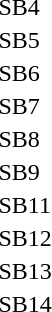<table>
<tr>
<td>SB4</td>
<td></td>
<td></td>
<td></td>
</tr>
<tr>
<td>SB5</td>
<td></td>
<td></td>
<td></td>
</tr>
<tr>
<td>SB6</td>
<td></td>
<td></td>
<td></td>
</tr>
<tr>
<td>SB7</td>
<td></td>
<td></td>
<td></td>
</tr>
<tr>
<td>SB8</td>
<td></td>
<td></td>
<td></td>
</tr>
<tr>
<td>SB9</td>
<td></td>
<td></td>
<td></td>
</tr>
<tr>
<td>SB11</td>
<td></td>
<td></td>
<td></td>
</tr>
<tr>
<td>SB12</td>
<td></td>
<td></td>
<td></td>
</tr>
<tr>
<td>SB13</td>
<td></td>
<td></td>
<td></td>
</tr>
<tr>
<td>SB14</td>
<td></td>
<td></td>
<td></td>
</tr>
</table>
